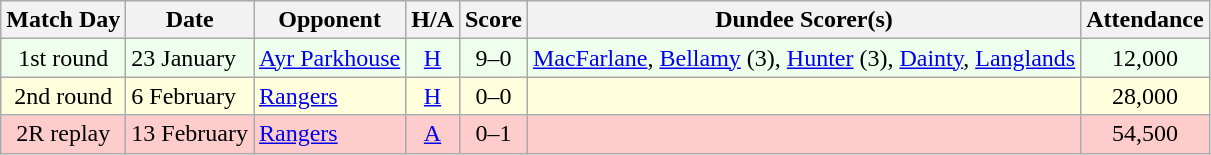<table class="wikitable" style="text-align:center">
<tr>
<th>Match Day</th>
<th>Date</th>
<th>Opponent</th>
<th>H/A</th>
<th>Score</th>
<th>Dundee Scorer(s)</th>
<th>Attendance</th>
</tr>
<tr bgcolor="#EEFFEE">
<td>1st round</td>
<td align="left">23 January</td>
<td align="left"><a href='#'>Ayr Parkhouse</a></td>
<td><a href='#'>H</a></td>
<td>9–0</td>
<td align="left"><a href='#'>MacFarlane</a>, <a href='#'>Bellamy</a> (3), <a href='#'>Hunter</a> (3), <a href='#'>Dainty</a>, <a href='#'>Langlands</a></td>
<td>12,000</td>
</tr>
<tr bgcolor="#FFFFDD">
<td>2nd round</td>
<td align="left">6 February</td>
<td align="left"><a href='#'>Rangers</a></td>
<td><a href='#'>H</a></td>
<td>0–0</td>
<td align="left"></td>
<td>28,000</td>
</tr>
<tr bgcolor="#FFCCCC">
<td>2R replay</td>
<td align="left">13 February</td>
<td align="left"><a href='#'>Rangers</a></td>
<td><a href='#'>A</a></td>
<td>0–1</td>
<td align="left"></td>
<td>54,500</td>
</tr>
</table>
